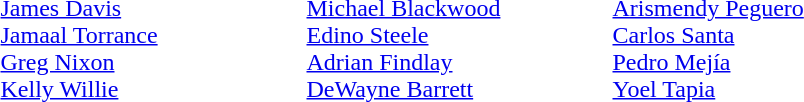<table>
<tr>
<td width=200 valign=top><em></em><br><a href='#'>James Davis</a><br><a href='#'>Jamaal Torrance</a><br><a href='#'>Greg Nixon</a><br><a href='#'>Kelly Willie</a></td>
<td width=200 valign=top><em></em><br><a href='#'>Michael Blackwood</a><br><a href='#'>Edino Steele</a><br><a href='#'>Adrian Findlay</a><br><a href='#'>DeWayne Barrett</a></td>
<td width=200 valign=top><em></em><br><a href='#'>Arismendy Peguero</a><br><a href='#'>Carlos Santa</a><br><a href='#'>Pedro Mejía</a><br><a href='#'>Yoel Tapia</a></td>
</tr>
</table>
